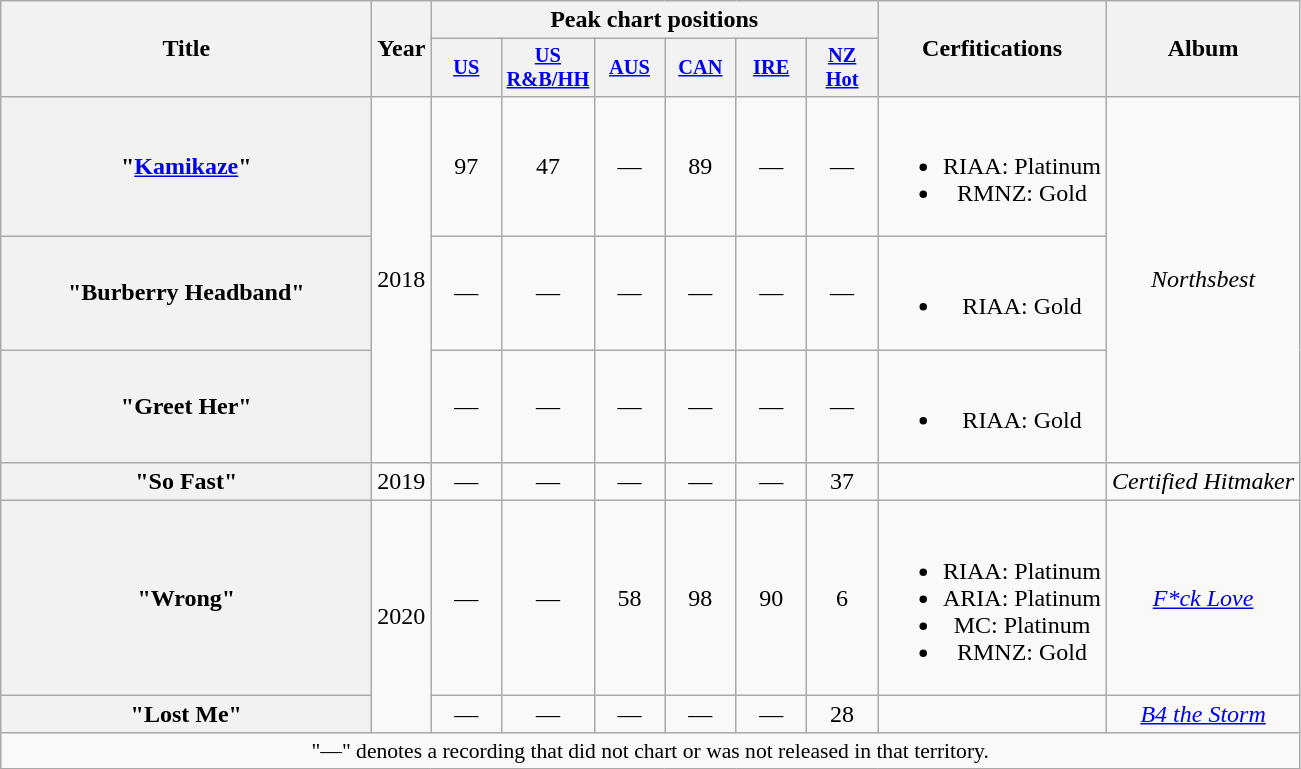<table class="wikitable plainrowheaders" style="text-align:center;">
<tr>
<th scope="col" rowspan="2" style="width:15em;">Title</th>
<th scope="col" rowspan="2" style="width:1em;">Year</th>
<th colspan="6" scope="col">Peak chart positions</th>
<th rowspan="2">Cerfitications</th>
<th scope="col" rowspan="2">Album</th>
</tr>
<tr>
<th scope="col" style="width:3em;font-size:85%;"><a href='#'>US</a><br></th>
<th scope="col" style="width:3em;font-size:85%;"><a href='#'>US</a><br><a href='#'>R&B/HH</a><br></th>
<th scope="col" style="width:3em;font-size:85%;"><a href='#'>AUS</a><br></th>
<th scope="col" style="width:3em;font-size:85%;"><a href='#'>CAN</a><br></th>
<th scope="col" style="width:3em;font-size:85%;"><a href='#'>IRE</a><br></th>
<th scope="col" style="width:3em;font-size:85%;"><a href='#'>NZ<br>Hot</a><br></th>
</tr>
<tr>
<th scope="row">"<a href='#'>Kamikaze</a>"</th>
<td rowspan="3">2018</td>
<td>97</td>
<td>47</td>
<td>—</td>
<td>89</td>
<td>—</td>
<td>—</td>
<td><br><ul><li>RIAA: Platinum</li><li>RMNZ: Gold</li></ul></td>
<td rowspan="3"><em>Northsbest</em></td>
</tr>
<tr>
<th scope="row">"Burberry Headband"</th>
<td>—</td>
<td>—</td>
<td>—</td>
<td>—</td>
<td>—</td>
<td>—</td>
<td><br><ul><li>RIAA: Gold</li></ul></td>
</tr>
<tr>
<th scope="row">"Greet Her"</th>
<td>—</td>
<td>—</td>
<td>—</td>
<td>—</td>
<td>—</td>
<td>—</td>
<td><br><ul><li>RIAA: Gold</li></ul></td>
</tr>
<tr>
<th scope="row">"So Fast"</th>
<td>2019</td>
<td>—</td>
<td>—</td>
<td>—</td>
<td>—</td>
<td>—</td>
<td>37</td>
<td></td>
<td><em>Certified Hitmaker</em></td>
</tr>
<tr>
<th scope="row">"Wrong"<br></th>
<td rowspan="2">2020</td>
<td>—</td>
<td>—</td>
<td>58</td>
<td>98</td>
<td>90</td>
<td>6</td>
<td><br><ul><li>RIAA: Platinum</li><li>ARIA: Platinum</li><li>MC: Platinum</li><li>RMNZ: Gold</li></ul></td>
<td><em><a href='#'>F*ck Love</a></em></td>
</tr>
<tr>
<th scope="row">"Lost Me"<br></th>
<td>—</td>
<td>—</td>
<td>—</td>
<td>—</td>
<td>—</td>
<td>28</td>
<td></td>
<td><em><a href='#'>B4 the Storm</a></em></td>
</tr>
<tr>
<td colspan="10" style="font-size:90%">"—" denotes a recording that did not chart or was not released in that territory.</td>
</tr>
</table>
